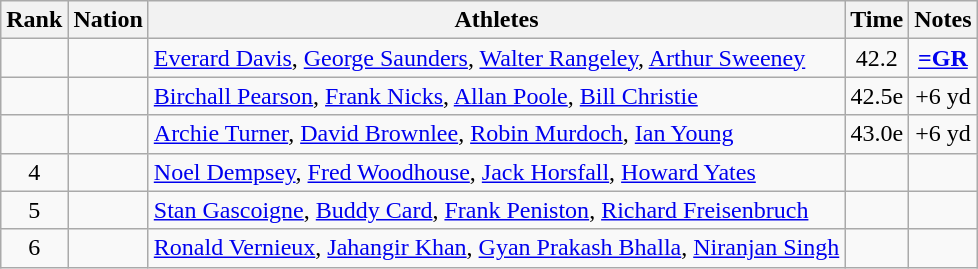<table class="wikitable sortable" style="text-align:center">
<tr>
<th>Rank</th>
<th>Nation</th>
<th>Athletes</th>
<th>Time</th>
<th>Notes</th>
</tr>
<tr>
<td></td>
<td align=left></td>
<td align=left><a href='#'>Everard Davis</a>, <a href='#'>George Saunders</a>, <a href='#'>Walter Rangeley</a>, <a href='#'>Arthur Sweeney</a></td>
<td>42.2</td>
<td><strong><a href='#'>=GR</a></strong></td>
</tr>
<tr>
<td></td>
<td align=left></td>
<td align=left><a href='#'>Birchall Pearson</a>, <a href='#'>Frank Nicks</a>, <a href='#'>Allan Poole</a>, <a href='#'>Bill Christie</a></td>
<td>42.5e</td>
<td>+6 yd</td>
</tr>
<tr>
<td></td>
<td align=left></td>
<td align=left><a href='#'>Archie Turner</a>, <a href='#'>David Brownlee</a>, <a href='#'>Robin Murdoch</a>, <a href='#'>Ian Young</a></td>
<td>43.0e</td>
<td>+6 yd</td>
</tr>
<tr>
<td>4</td>
<td align=left></td>
<td align=left><a href='#'>Noel Dempsey</a>, <a href='#'>Fred Woodhouse</a>, <a href='#'>Jack Horsfall</a>, <a href='#'>Howard Yates</a></td>
<td></td>
<td></td>
</tr>
<tr>
<td>5</td>
<td align=left></td>
<td align=left><a href='#'>Stan Gascoigne</a>, <a href='#'>Buddy Card</a>, <a href='#'>Frank Peniston</a>, <a href='#'>Richard Freisenbruch</a></td>
<td></td>
<td></td>
</tr>
<tr>
<td>6</td>
<td align=left></td>
<td align=left><a href='#'>Ronald Vernieux</a>, <a href='#'>Jahangir Khan</a>, <a href='#'>Gyan Prakash Bhalla</a>, <a href='#'>Niranjan Singh</a></td>
<td></td>
<td></td>
</tr>
</table>
